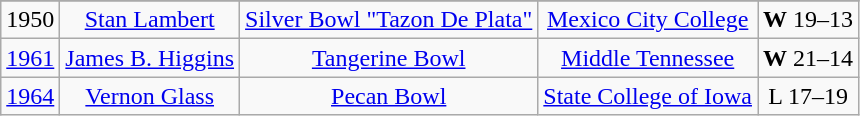<table class="wikitable" style="text-align:center">
<tr>
</tr>
<tr>
<td>1950</td>
<td><a href='#'>Stan Lambert</a></td>
<td><a href='#'>Silver Bowl "Tazon De Plata"</a></td>
<td><a href='#'>Mexico City College</a></td>
<td><strong>W</strong> 19–13</td>
</tr>
<tr>
<td><a href='#'>1961</a></td>
<td><a href='#'>James B. Higgins</a></td>
<td><a href='#'>Tangerine Bowl</a></td>
<td><a href='#'>Middle Tennessee</a></td>
<td><strong>W</strong> 21–14</td>
</tr>
<tr>
<td><a href='#'>1964</a></td>
<td><a href='#'>Vernon Glass</a></td>
<td><a href='#'>Pecan Bowl</a></td>
<td><a href='#'>State College of Iowa</a></td>
<td>L 17–19</td>
</tr>
</table>
